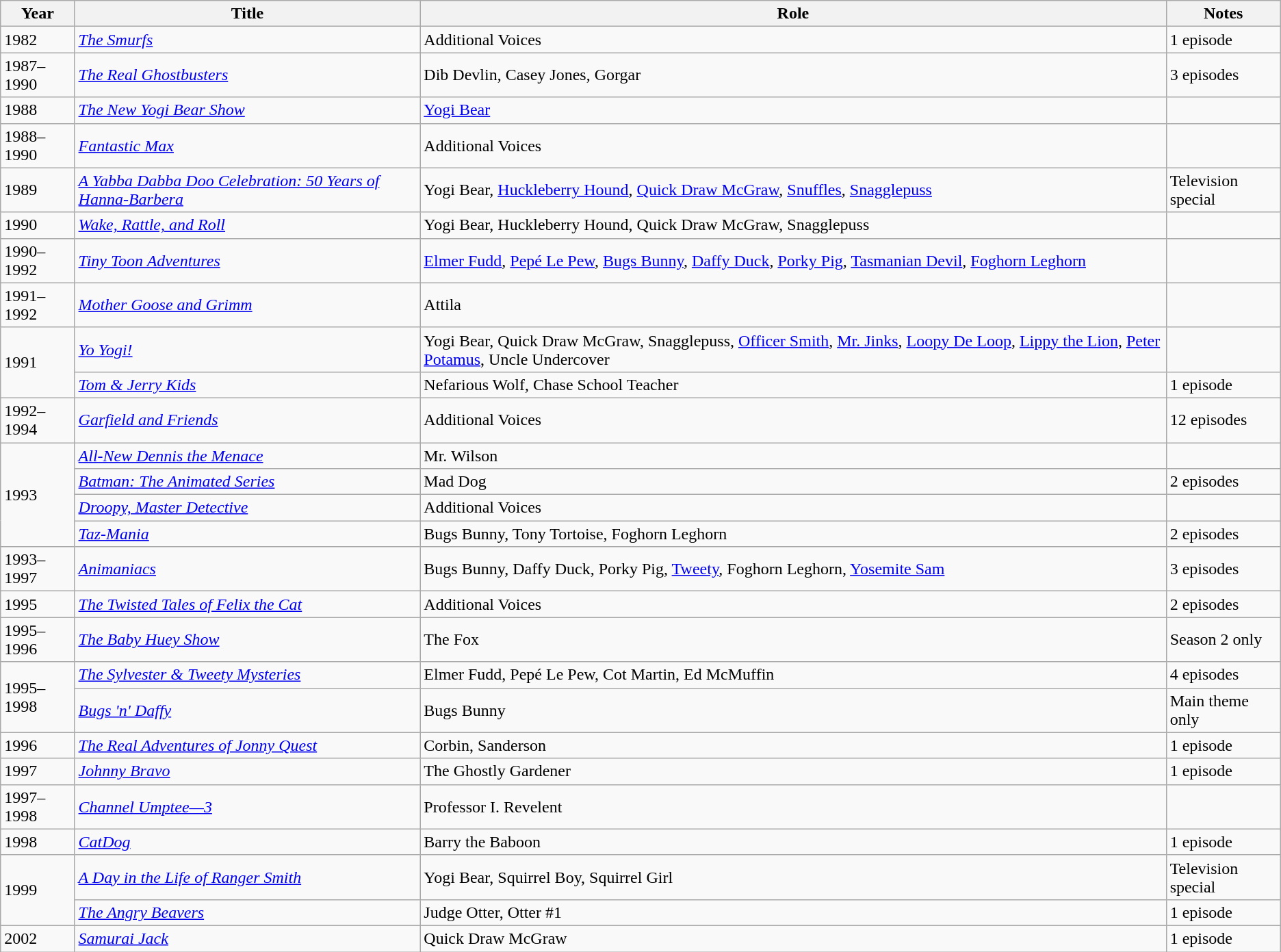<table class="wikitable sortable">
<tr>
<th>Year</th>
<th>Title</th>
<th>Role</th>
<th>Notes</th>
</tr>
<tr>
<td>1982</td>
<td><em><a href='#'>The Smurfs</a></em></td>
<td>Additional Voices</td>
<td>1 episode</td>
</tr>
<tr>
<td>1987–1990</td>
<td><em><a href='#'>The Real Ghostbusters</a></em></td>
<td>Dib Devlin, Casey Jones, Gorgar</td>
<td>3 episodes</td>
</tr>
<tr>
<td>1988</td>
<td><em><a href='#'>The New Yogi Bear Show</a></em></td>
<td><a href='#'>Yogi Bear</a></td>
<td></td>
</tr>
<tr>
<td>1988–1990</td>
<td><em><a href='#'>Fantastic Max</a></em></td>
<td>Additional Voices</td>
<td></td>
</tr>
<tr>
<td>1989</td>
<td><em><a href='#'>A Yabba Dabba Doo Celebration: 50 Years of Hanna-Barbera</a></em></td>
<td>Yogi Bear, <a href='#'>Huckleberry Hound</a>, <a href='#'>Quick Draw McGraw</a>, <a href='#'>Snuffles</a>, <a href='#'>Snagglepuss</a></td>
<td>Television special</td>
</tr>
<tr>
<td>1990</td>
<td><em><a href='#'>Wake, Rattle, and Roll</a></em></td>
<td>Yogi Bear, Huckleberry Hound, Quick Draw McGraw, Snagglepuss</td>
<td></td>
</tr>
<tr>
<td>1990–1992</td>
<td><em><a href='#'>Tiny Toon Adventures</a></em></td>
<td><a href='#'>Elmer Fudd</a>, <a href='#'>Pepé Le Pew</a>, <a href='#'>Bugs Bunny</a>, <a href='#'>Daffy Duck</a>, <a href='#'>Porky Pig</a>, <a href='#'>Tasmanian Devil</a>, <a href='#'>Foghorn Leghorn</a></td>
<td></td>
</tr>
<tr>
<td>1991–1992</td>
<td><em><a href='#'>Mother Goose and Grimm</a></em></td>
<td>Attila</td>
<td></td>
</tr>
<tr>
<td rowspan="2">1991</td>
<td><em><a href='#'>Yo Yogi!</a></em></td>
<td>Yogi Bear, Quick Draw McGraw, Snagglepuss, <a href='#'>Officer Smith</a>, <a href='#'>Mr. Jinks</a>, <a href='#'>Loopy De Loop</a>, <a href='#'>Lippy the Lion</a>, <a href='#'>Peter Potamus</a>, Uncle Undercover</td>
<td></td>
</tr>
<tr>
<td><em><a href='#'>Tom & Jerry Kids</a></em></td>
<td>Nefarious Wolf, Chase School Teacher</td>
<td>1 episode</td>
</tr>
<tr>
<td>1992–1994</td>
<td><em><a href='#'>Garfield and Friends</a></em></td>
<td>Additional Voices</td>
<td>12 episodes</td>
</tr>
<tr>
<td rowspan="4">1993</td>
<td><em><a href='#'>All-New Dennis the Menace</a></em></td>
<td>Mr. Wilson</td>
<td></td>
</tr>
<tr>
<td><em><a href='#'>Batman: The Animated Series</a></em></td>
<td>Mad Dog</td>
<td>2 episodes</td>
</tr>
<tr>
<td><em><a href='#'>Droopy, Master Detective</a></em></td>
<td>Additional Voices</td>
<td></td>
</tr>
<tr>
<td><em><a href='#'>Taz-Mania</a></em></td>
<td>Bugs Bunny, Tony Tortoise, Foghorn Leghorn</td>
<td>2 episodes</td>
</tr>
<tr>
<td>1993–1997</td>
<td><em><a href='#'>Animaniacs</a></em></td>
<td>Bugs Bunny, Daffy Duck, Porky Pig, <a href='#'>Tweety</a>, Foghorn Leghorn, <a href='#'>Yosemite Sam</a></td>
<td>3 episodes</td>
</tr>
<tr>
<td>1995</td>
<td><em><a href='#'>The Twisted Tales of Felix the Cat</a></em></td>
<td>Additional Voices</td>
<td>2 episodes</td>
</tr>
<tr>
<td>1995–1996</td>
<td><em><a href='#'>The Baby Huey Show</a></em></td>
<td>The Fox</td>
<td>Season 2 only</td>
</tr>
<tr>
<td rowspan="2">1995–1998</td>
<td><em><a href='#'>The Sylvester & Tweety Mysteries</a></em></td>
<td>Elmer Fudd, Pepé Le Pew, Cot Martin, Ed McMuffin</td>
<td>4 episodes</td>
</tr>
<tr>
<td><em><a href='#'>Bugs 'n' Daffy</a></em></td>
<td>Bugs Bunny</td>
<td>Main theme only</td>
</tr>
<tr>
<td>1996</td>
<td><em><a href='#'>The Real Adventures of Jonny Quest</a></em></td>
<td>Corbin, Sanderson</td>
<td>1 episode</td>
</tr>
<tr>
<td>1997</td>
<td><em><a href='#'>Johnny Bravo</a></em></td>
<td>The Ghostly Gardener</td>
<td>1 episode</td>
</tr>
<tr>
<td>1997–1998</td>
<td><em><a href='#'>Channel Umptee—3</a></em></td>
<td>Professor I. Revelent</td>
<td></td>
</tr>
<tr>
<td>1998</td>
<td><em><a href='#'>CatDog</a></em></td>
<td>Barry the Baboon</td>
<td>1 episode</td>
</tr>
<tr>
<td rowspan="2">1999</td>
<td><em><a href='#'>A Day in the Life of Ranger Smith</a></em></td>
<td>Yogi Bear, Squirrel Boy, Squirrel Girl</td>
<td>Television special</td>
</tr>
<tr>
<td><em><a href='#'>The Angry Beavers</a></em></td>
<td>Judge Otter, Otter #1</td>
<td>1 episode</td>
</tr>
<tr>
<td>2002</td>
<td><em><a href='#'>Samurai Jack</a></em></td>
<td>Quick Draw McGraw</td>
<td>1 episode</td>
</tr>
</table>
